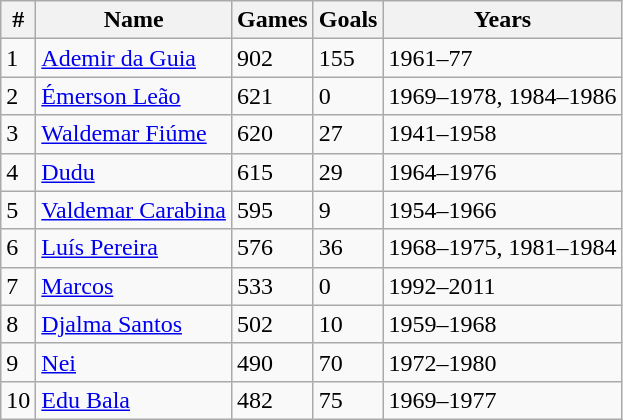<table class="wikitable sortable" style="text-align:left;">
<tr>
<th>#</th>
<th>Name</th>
<th>Games</th>
<th>Goals</th>
<th>Years</th>
</tr>
<tr>
<td>1</td>
<td> <a href='#'>Ademir da Guia</a></td>
<td>902</td>
<td>155</td>
<td>1961–77</td>
</tr>
<tr>
<td>2</td>
<td> <a href='#'>Émerson Leão</a></td>
<td>621</td>
<td>0</td>
<td>1969–1978, 1984–1986</td>
</tr>
<tr>
<td>3</td>
<td> <a href='#'>Waldemar Fiúme</a></td>
<td>620</td>
<td>27</td>
<td>1941–1958</td>
</tr>
<tr>
<td>4</td>
<td> <a href='#'>Dudu</a></td>
<td>615</td>
<td>29</td>
<td>1964–1976</td>
</tr>
<tr>
<td>5</td>
<td> <a href='#'>Valdemar Carabina</a></td>
<td>595</td>
<td>9</td>
<td>1954–1966</td>
</tr>
<tr>
<td>6</td>
<td> <a href='#'>Luís Pereira</a></td>
<td>576</td>
<td>36</td>
<td>1968–1975, 1981–1984</td>
</tr>
<tr>
<td>7</td>
<td> <a href='#'>Marcos</a></td>
<td>533</td>
<td>0</td>
<td>1992–2011</td>
</tr>
<tr>
<td>8</td>
<td> <a href='#'>Djalma Santos</a></td>
<td>502</td>
<td>10</td>
<td>1959–1968</td>
</tr>
<tr>
<td>9</td>
<td> <a href='#'>Nei</a></td>
<td>490</td>
<td>70</td>
<td>1972–1980</td>
</tr>
<tr>
<td>10</td>
<td> <a href='#'>Edu Bala</a></td>
<td>482</td>
<td>75</td>
<td>1969–1977</td>
</tr>
</table>
